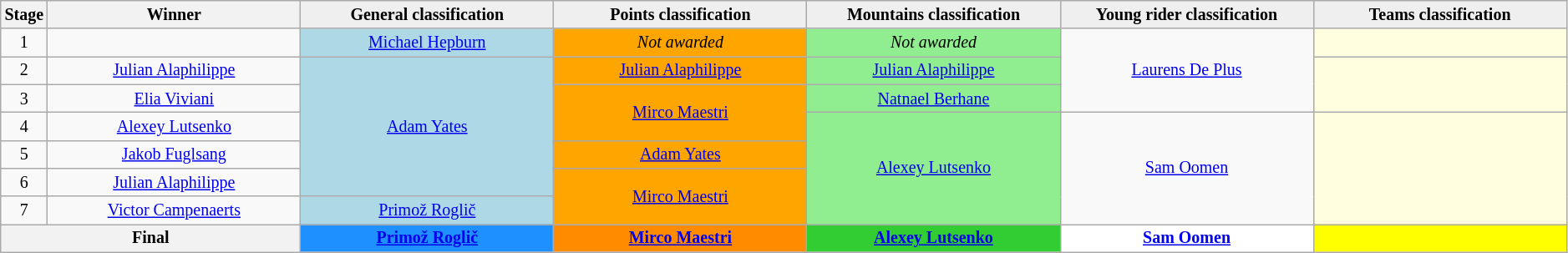<table class="wikitable" style="text-align: center; font-size:smaller;">
<tr>
<th width="1%">Stage</th>
<th width="16.5%">Winner</th>
<th style="background:#EFEFEF;" width="16.5%">General classification<br></th>
<th style="background:#EFEFEF;" width="16.5%">Points classification<br></th>
<th style="background:#EFEFEF;" width="16.5%">Mountains classification<br></th>
<th style="background:#EFEFEF;" width="16.5%">Young rider classification<br></th>
<th style="background:#EFEFEF;" width="16.5%">Teams classification</th>
</tr>
<tr>
<td>1</td>
<td></td>
<td style="background:#ADD8E6;"><a href='#'>Michael Hepburn</a></td>
<td style="background:Orange;"><em>Not awarded</em></td>
<td style="background:lightgreen;"><em>Not awarded</em></td>
<td style="background:offwhite;" rowspan=3><a href='#'>Laurens De Plus</a></td>
<td style="background:lightyellow;"></td>
</tr>
<tr>
<td>2</td>
<td><a href='#'>Julian Alaphilippe</a></td>
<td style="background:#ADD8E6;" rowspan=5><a href='#'>Adam Yates</a></td>
<td style="background:Orange;"><a href='#'>Julian Alaphilippe</a></td>
<td style="background:lightgreen;"><a href='#'>Julian Alaphilippe</a></td>
<td style="background:lightyellow;" rowspan=2></td>
</tr>
<tr>
<td>3</td>
<td><a href='#'>Elia Viviani</a></td>
<td style="background:Orange;" rowspan=2><a href='#'>Mirco Maestri</a></td>
<td style="background:lightgreen;"><a href='#'>Natnael Berhane</a></td>
</tr>
<tr>
<td>4</td>
<td><a href='#'>Alexey Lutsenko</a></td>
<td style="background:lightgreen;" rowspan=4><a href='#'>Alexey Lutsenko</a></td>
<td style="background:offwhite;" rowspan=4><a href='#'>Sam Oomen</a></td>
<td style="background:lightyellow;"rowspan=4></td>
</tr>
<tr>
<td>5</td>
<td><a href='#'>Jakob Fuglsang</a></td>
<td style="background:Orange;"><a href='#'>Adam Yates</a></td>
</tr>
<tr>
<td>6</td>
<td><a href='#'>Julian Alaphilippe</a></td>
<td style="background:Orange;" rowspan=2><a href='#'>Mirco Maestri</a></td>
</tr>
<tr>
<td>7</td>
<td><a href='#'>Victor Campenaerts</a></td>
<td style="background:#ADD8E6;"><a href='#'>Primož Roglič</a></td>
</tr>
<tr>
<th colspan="2">Final</th>
<th style="background:dodgerblue;"><a href='#'>Primož Roglič</a></th>
<th style="background:DarkOrange;"><a href='#'>Mirco Maestri</a></th>
<th style="background:limegreen;"><a href='#'>Alexey Lutsenko</a></th>
<th style="background:white;"><a href='#'>Sam Oomen</a></th>
<th style="background:yellow;"></th>
</tr>
</table>
